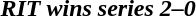<table class="noborder" style="text-align: center; border: none; width: 100%">
<tr>
<th width="97%"><em>RIT wins series 2–0</em></th>
<th width="3%"></th>
</tr>
</table>
